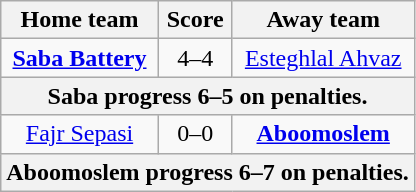<table class="wikitable" style="text-align: center">
<tr>
<th>Home team</th>
<th>Score</th>
<th>Away team</th>
</tr>
<tr>
<td><strong><a href='#'>Saba Battery</a></strong></td>
<td>4–4</td>
<td><a href='#'>Esteghlal Ahvaz</a></td>
</tr>
<tr>
<th colspan=3>Saba progress 6–5 on penalties.</th>
</tr>
<tr>
<td><a href='#'>Fajr Sepasi</a></td>
<td>0–0</td>
<td><strong><a href='#'>Aboomoslem</a></strong></td>
</tr>
<tr>
<th colspan=3>Aboomoslem progress 6–7 on penalties.</th>
</tr>
</table>
